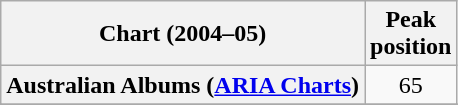<table class="wikitable sortable plainrowheaders" style="text-align:center;">
<tr>
<th scope="col">Chart (2004–05)</th>
<th scope="col">Peak<br>position</th>
</tr>
<tr>
<th scope="row">Australian Albums (<a href='#'>ARIA Charts</a>)</th>
<td>65</td>
</tr>
<tr>
</tr>
<tr>
</tr>
<tr>
</tr>
<tr>
</tr>
<tr>
</tr>
<tr>
</tr>
<tr>
</tr>
<tr>
</tr>
<tr>
</tr>
<tr>
</tr>
<tr>
</tr>
</table>
